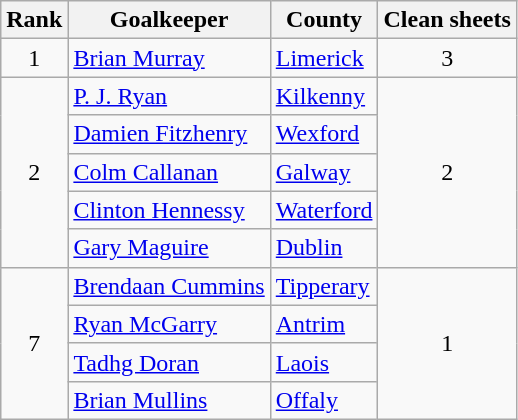<table class="wikitable">
<tr>
<th>Rank</th>
<th>Goalkeeper</th>
<th>County</th>
<th>Clean sheets</th>
</tr>
<tr>
<td rowspan=1 align=center>1</td>
<td><a href='#'>Brian Murray</a></td>
<td> <a href='#'>Limerick</a></td>
<td align=center>3</td>
</tr>
<tr>
<td rowspan=5 align=center>2</td>
<td><a href='#'>P. J. Ryan</a></td>
<td> <a href='#'>Kilkenny</a></td>
<td rowspan=5 align=center>2</td>
</tr>
<tr>
<td><a href='#'>Damien Fitzhenry</a></td>
<td> <a href='#'>Wexford</a></td>
</tr>
<tr>
<td><a href='#'>Colm Callanan</a></td>
<td> <a href='#'>Galway</a></td>
</tr>
<tr>
<td><a href='#'>Clinton Hennessy</a></td>
<td> <a href='#'>Waterford</a></td>
</tr>
<tr>
<td><a href='#'>Gary Maguire</a></td>
<td> <a href='#'>Dublin</a></td>
</tr>
<tr>
<td rowspan=4 align=center>7</td>
<td><a href='#'>Brendaan Cummins</a></td>
<td> <a href='#'>Tipperary</a></td>
<td rowspan=4 align=center>1</td>
</tr>
<tr>
<td><a href='#'>Ryan McGarry</a></td>
<td> <a href='#'>Antrim</a></td>
</tr>
<tr>
<td><a href='#'>Tadhg Doran</a></td>
<td> <a href='#'>Laois</a></td>
</tr>
<tr>
<td><a href='#'>Brian Mullins</a></td>
<td> <a href='#'>Offaly</a></td>
</tr>
</table>
